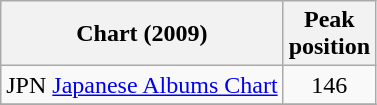<table class="wikitable sortable">
<tr>
<th>Chart (2009)</th>
<th>Peak<br>position</th>
</tr>
<tr>
<td>JPN <a href='#'>Japanese Albums Chart</a></td>
<td style="text-align:center;">146</td>
</tr>
<tr>
</tr>
</table>
